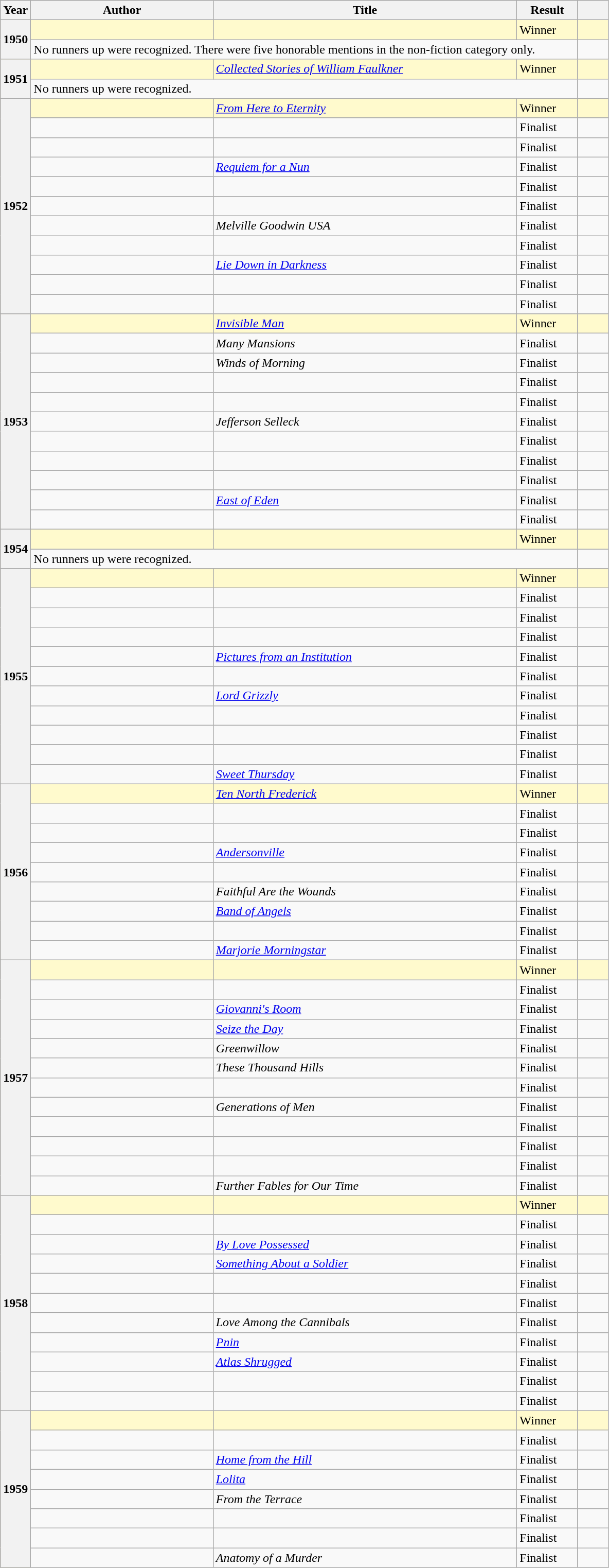<table class="wikitable sortable mw-collapsible">
<tr>
<th scope="col" width="5%">Year</th>
<th scope="col" width="30%">Author</th>
<th scope="col" width="50%">Title</th>
<th scope="col" width="10%">Result</th>
<th scope="col" width="5%"></th>
</tr>
<tr style=background:LemonChiffon; color:black>
<th rowspan="2">1950</th>
<td></td>
<td><em></em></td>
<td>Winner</td>
<td></td>
</tr>
<tr>
<td colspan="3">No runners up were recognized. There were five honorable mentions in the non-fiction category only.</td>
<td></td>
</tr>
<tr style=background:LemonChiffon; color:black>
<th rowspan="2">1951</th>
<td></td>
<td><em><a href='#'>Collected Stories of William Faulkner</a></em></td>
<td>Winner</td>
<td></td>
</tr>
<tr>
<td colspan="3">No runners up were recognized.</td>
<td></td>
</tr>
<tr style=background:LemonChiffon; color:black>
<th rowspan="11">1952</th>
<td></td>
<td><em><a href='#'>From Here to Eternity</a></em></td>
<td>Winner</td>
<td></td>
</tr>
<tr>
<td></td>
<td><em></em></td>
<td>Finalist</td>
<td></td>
</tr>
<tr>
<td></td>
<td><em></em></td>
<td>Finalist</td>
<td></td>
</tr>
<tr>
<td></td>
<td><em><a href='#'>Requiem for a Nun</a></em></td>
<td>Finalist</td>
<td></td>
</tr>
<tr>
<td></td>
<td><em></em></td>
<td>Finalist</td>
<td></td>
</tr>
<tr>
<td></td>
<td><em></em></td>
<td>Finalist</td>
<td></td>
</tr>
<tr>
<td></td>
<td><em>Melville Goodwin USA</em></td>
<td>Finalist</td>
<td></td>
</tr>
<tr>
<td></td>
<td><em></em></td>
<td>Finalist</td>
<td></td>
</tr>
<tr>
<td></td>
<td><em><a href='#'>Lie Down in Darkness</a></em></td>
<td>Finalist</td>
<td></td>
</tr>
<tr>
<td></td>
<td><em></em></td>
<td>Finalist</td>
<td></td>
</tr>
<tr>
<td></td>
<td><em></em></td>
<td>Finalist</td>
<td></td>
</tr>
<tr style=background:LemonChiffon; color:black>
<th rowspan="11">1953</th>
<td></td>
<td><em><a href='#'>Invisible Man</a></em></td>
<td>Winner</td>
<td></td>
</tr>
<tr>
<td></td>
<td><em>Many Mansions</em></td>
<td>Finalist</td>
<td></td>
</tr>
<tr>
<td></td>
<td><em>Winds of Morning</em></td>
<td>Finalist</td>
<td></td>
</tr>
<tr>
<td></td>
<td><em></em></td>
<td>Finalist</td>
<td></td>
</tr>
<tr>
<td></td>
<td><em></em></td>
<td>Finalist</td>
<td></td>
</tr>
<tr>
<td></td>
<td><em>Jefferson Selleck</em></td>
<td>Finalist</td>
<td></td>
</tr>
<tr>
<td></td>
<td><em></em></td>
<td>Finalist</td>
<td></td>
</tr>
<tr>
<td></td>
<td><em></em></td>
<td>Finalist</td>
<td></td>
</tr>
<tr>
<td></td>
<td><em></em></td>
<td>Finalist</td>
<td></td>
</tr>
<tr>
<td></td>
<td><em><a href='#'>East of Eden</a></em></td>
<td>Finalist</td>
<td></td>
</tr>
<tr>
<td></td>
<td><em></em></td>
<td>Finalist</td>
<td></td>
</tr>
<tr style=background:LemonChiffon; color:black>
<th rowspan="2">1954</th>
<td></td>
<td><em></em></td>
<td>Winner</td>
<td></td>
</tr>
<tr>
<td colspan="3">No runners up were recognized.</td>
<td></td>
</tr>
<tr style=background:LemonChiffon; color:black>
<th rowspan="11">1955</th>
<td></td>
<td><em></em></td>
<td>Winner</td>
<td></td>
</tr>
<tr>
<td></td>
<td><em></em></td>
<td>Finalist</td>
<td></td>
</tr>
<tr>
<td></td>
<td><em></em></td>
<td>Finalist</td>
<td></td>
</tr>
<tr>
<td></td>
<td><em></em></td>
<td>Finalist</td>
<td></td>
</tr>
<tr>
<td></td>
<td><em><a href='#'>Pictures from an Institution</a></em></td>
<td>Finalist</td>
<td></td>
</tr>
<tr>
<td></td>
<td><em></em></td>
<td>Finalist</td>
<td></td>
</tr>
<tr>
<td></td>
<td><em><a href='#'>Lord Grizzly</a></em></td>
<td>Finalist</td>
<td></td>
</tr>
<tr>
<td></td>
<td><em></em></td>
<td>Finalist</td>
<td></td>
</tr>
<tr>
<td></td>
<td><em></em></td>
<td>Finalist</td>
<td></td>
</tr>
<tr>
<td></td>
<td><em></em></td>
<td>Finalist</td>
<td></td>
</tr>
<tr>
<td></td>
<td><em><a href='#'>Sweet Thursday</a></em></td>
<td>Finalist</td>
<td></td>
</tr>
<tr style=background:LemonChiffon; color:black>
<th rowspan="9">1956</th>
<td></td>
<td><em><a href='#'>Ten North Frederick</a></em></td>
<td>Winner</td>
<td></td>
</tr>
<tr>
<td></td>
<td><em></em></td>
<td>Finalist</td>
<td></td>
</tr>
<tr>
<td></td>
<td><em></em></td>
<td>Finalist</td>
<td></td>
</tr>
<tr>
<td></td>
<td><em><a href='#'>Andersonville</a></em></td>
<td>Finalist</td>
<td></td>
</tr>
<tr>
<td></td>
<td><em></em></td>
<td>Finalist</td>
<td></td>
</tr>
<tr>
<td></td>
<td><em>Faithful Are the Wounds</em></td>
<td>Finalist</td>
<td></td>
</tr>
<tr>
<td></td>
<td><em><a href='#'>Band of Angels</a></em></td>
<td>Finalist</td>
<td></td>
</tr>
<tr>
<td></td>
<td><em></em></td>
<td>Finalist</td>
<td></td>
</tr>
<tr>
<td></td>
<td><em><a href='#'>Marjorie Morningstar</a></em></td>
<td>Finalist</td>
<td></td>
</tr>
<tr style=background:LemonChiffon; color:black>
<th rowspan="12">1957</th>
<td></td>
<td><em></em></td>
<td>Winner</td>
<td></td>
</tr>
<tr>
<td></td>
<td><em></em></td>
<td>Finalist</td>
<td></td>
</tr>
<tr>
<td></td>
<td><em><a href='#'>Giovanni's Room</a></em></td>
<td>Finalist</td>
<td></td>
</tr>
<tr>
<td></td>
<td><em><a href='#'>Seize the Day</a></em></td>
<td>Finalist</td>
<td></td>
</tr>
<tr>
<td></td>
<td><em>Greenwillow</em></td>
<td>Finalist</td>
<td></td>
</tr>
<tr>
<td></td>
<td><em>These Thousand Hills</em></td>
<td>Finalist</td>
<td></td>
</tr>
<tr>
<td></td>
<td><em></em></td>
<td>Finalist</td>
<td></td>
</tr>
<tr>
<td></td>
<td><em>Generations of Men</em></td>
<td>Finalist</td>
<td></td>
</tr>
<tr>
<td></td>
<td><em></em></td>
<td>Finalist</td>
<td></td>
</tr>
<tr>
<td></td>
<td><em></em></td>
<td>Finalist</td>
<td></td>
</tr>
<tr>
<td></td>
<td><em></em></td>
<td>Finalist</td>
<td></td>
</tr>
<tr>
<td></td>
<td><em>Further Fables for Our Time</em></td>
<td>Finalist</td>
<td></td>
</tr>
<tr style=background:LemonChiffon; color:black>
<th rowspan="11">1958</th>
<td></td>
<td><em></em></td>
<td>Winner</td>
<td></td>
</tr>
<tr>
<td></td>
<td><em></em></td>
<td>Finalist</td>
<td></td>
</tr>
<tr>
<td></td>
<td><em><a href='#'>By Love Possessed</a></em></td>
<td>Finalist</td>
<td></td>
</tr>
<tr>
<td></td>
<td><em><a href='#'>Something About a Soldier</a></em></td>
<td>Finalist</td>
<td></td>
</tr>
<tr>
<td></td>
<td><em></em></td>
<td>Finalist</td>
<td></td>
</tr>
<tr>
<td></td>
<td><em></em></td>
<td>Finalist</td>
<td></td>
</tr>
<tr>
<td></td>
<td><em>Love Among the Cannibals</em></td>
<td>Finalist</td>
<td></td>
</tr>
<tr>
<td></td>
<td><em><a href='#'>Pnin</a></em></td>
<td>Finalist</td>
<td></td>
</tr>
<tr>
<td></td>
<td><em><a href='#'>Atlas Shrugged</a></em></td>
<td>Finalist</td>
<td></td>
</tr>
<tr>
<td></td>
<td><em></em></td>
<td>Finalist</td>
<td></td>
</tr>
<tr>
<td></td>
<td><em></em></td>
<td>Finalist</td>
<td></td>
</tr>
<tr style=background:LemonChiffon; color:black>
<th rowspan="8">1959</th>
<td></td>
<td><em></em></td>
<td>Winner</td>
<td></td>
</tr>
<tr>
<td></td>
<td><em></em></td>
<td>Finalist</td>
<td></td>
</tr>
<tr>
<td></td>
<td><em><a href='#'>Home from the Hill</a></em></td>
<td>Finalist</td>
<td></td>
</tr>
<tr>
<td></td>
<td><em><a href='#'>Lolita</a></em></td>
<td>Finalist</td>
<td></td>
</tr>
<tr>
<td></td>
<td><em>From the Terrace</em></td>
<td>Finalist</td>
<td></td>
</tr>
<tr>
<td></td>
<td><em></em></td>
<td>Finalist</td>
<td></td>
</tr>
<tr>
<td></td>
<td><em></em></td>
<td>Finalist</td>
<td></td>
</tr>
<tr>
<td></td>
<td><em>Anatomy of a Murder</em></td>
<td>Finalist</td>
<td></td>
</tr>
</table>
